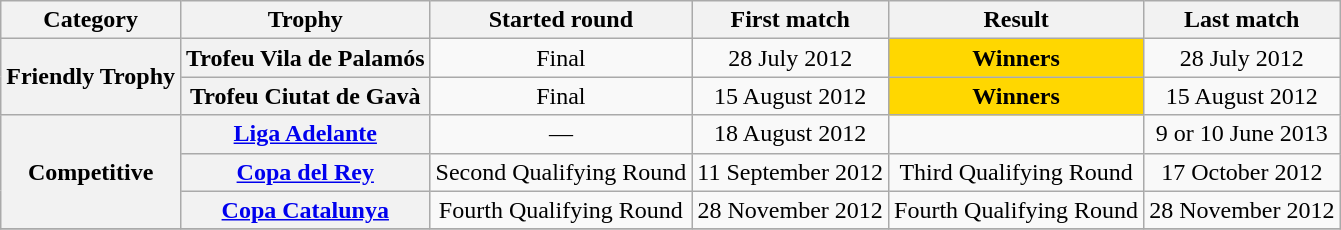<table class="wikitable">
<tr>
<th>Category</th>
<th>Trophy</th>
<th>Started round</th>
<th>First match</th>
<th>Result</th>
<th>Last match</th>
</tr>
<tr>
<th rowspan="2">Friendly Trophy</th>
<th>Trofeu Vila de Palamós</th>
<td align="center">Final</td>
<td align="center">28 July 2012</td>
<td align="center" bgcolor="gold"><strong>Winners</strong></td>
<td align="center">28 July 2012</td>
</tr>
<tr>
<th>Trofeu Ciutat de Gavà</th>
<td align="center">Final</td>
<td align="center">15 August 2012</td>
<td align="center" bgcolor="gold"><strong>Winners</strong></td>
<td align="center">15 August 2012</td>
</tr>
<tr>
<th rowspan="3">Competitive</th>
<th><a href='#'>Liga Adelante</a></th>
<td align="center">—</td>
<td align="center">18 August 2012</td>
<td align="center"></td>
<td align="center">9 or 10 June 2013</td>
</tr>
<tr>
<th><a href='#'>Copa del Rey</a></th>
<td align="center">Second Qualifying Round</td>
<td align="center">11 September 2012</td>
<td align="center">Third Qualifying Round</td>
<td align="center">17 October 2012</td>
</tr>
<tr>
<th><a href='#'>Copa Catalunya</a></th>
<td align="center">Fourth Qualifying Round</td>
<td align="center">28 November 2012</td>
<td align="center">Fourth Qualifying Round</td>
<td align="center">28 November 2012</td>
</tr>
<tr>
</tr>
</table>
